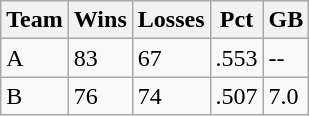<table class="wikitable">
<tr>
<th>Team</th>
<th>Wins</th>
<th>Losses</th>
<th>Pct</th>
<th>GB</th>
</tr>
<tr>
<td>A</td>
<td>83</td>
<td>67</td>
<td>.553</td>
<td>--</td>
</tr>
<tr>
<td>B</td>
<td>76</td>
<td>74</td>
<td>.507</td>
<td>7.0</td>
</tr>
</table>
